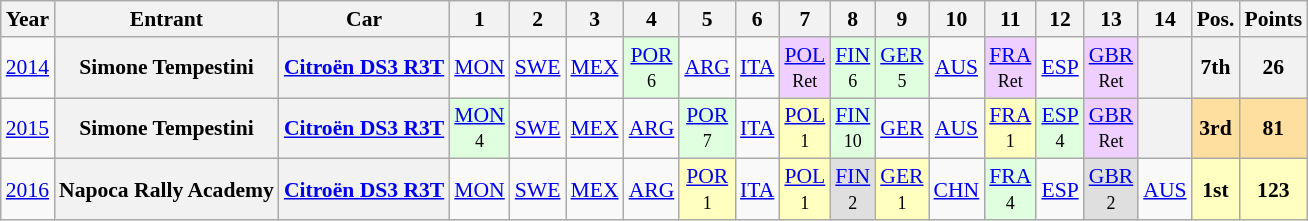<table class="wikitable" border="1" style="text-align:center; font-size:90%;">
<tr>
<th>Year</th>
<th>Entrant</th>
<th>Car</th>
<th>1</th>
<th>2</th>
<th>3</th>
<th>4</th>
<th>5</th>
<th>6</th>
<th>7</th>
<th>8</th>
<th>9</th>
<th>10</th>
<th>11</th>
<th>12</th>
<th>13</th>
<th>14</th>
<th>Pos.</th>
<th>Points</th>
</tr>
<tr>
<td><a href='#'>2014</a></td>
<th>Simone Tempestini</th>
<th><a href='#'>Citroën DS3 R3T</a></th>
<td><a href='#'>MON</a></td>
<td><a href='#'>SWE</a></td>
<td><a href='#'>MEX</a></td>
<td style="background:#dfffdf;"><a href='#'>POR</a><br><small>6</small></td>
<td><a href='#'>ARG</a></td>
<td><a href='#'>ITA</a></td>
<td style="background:#efcfff;"><a href='#'>POL</a><br><small>Ret</small></td>
<td style="background:#dfffdf;"><a href='#'>FIN</a><br><small>6</small></td>
<td style="background:#dfffdf;"><a href='#'>GER</a><br><small>5</small></td>
<td><a href='#'>AUS</a></td>
<td style="background:#efcfff;"><a href='#'>FRA</a><br><small>Ret</small></td>
<td><a href='#'>ESP</a></td>
<td style="background:#efcfff;"><a href='#'>GBR</a><br><small>Ret</small></td>
<th></th>
<th>7th</th>
<th>26</th>
</tr>
<tr>
<td><a href='#'>2015</a></td>
<th>Simone Tempestini</th>
<th><a href='#'>Citroën DS3 R3T</a></th>
<td style="background:#dfffdf;"><a href='#'>MON</a><br><small>4</small></td>
<td><a href='#'>SWE</a></td>
<td><a href='#'>MEX</a></td>
<td><a href='#'>ARG</a></td>
<td style="background:#dfffdf;"><a href='#'>POR</a><br><small>7</small></td>
<td><a href='#'>ITA</a></td>
<td style="background:#ffffbf;"><a href='#'>POL</a><br><small>1</small></td>
<td style="background:#dfffdf;"><a href='#'>FIN</a><br><small>10</small></td>
<td><a href='#'>GER</a></td>
<td><a href='#'>AUS</a></td>
<td style="background:#ffffbf;"><a href='#'>FRA</a><br><small>1</small></td>
<td style="background:#dfffdf;"><a href='#'>ESP</a><br><small>4</small></td>
<td style="background:#efcfff;"><a href='#'>GBR</a><br><small>Ret</small></td>
<th></th>
<th style="background:#FFDF9F;">3rd</th>
<th style="background:#FFDF9F;">81</th>
</tr>
<tr>
<td><a href='#'>2016</a></td>
<th>Napoca Rally Academy</th>
<th><a href='#'>Citroën DS3 R3T</a></th>
<td><a href='#'>MON</a></td>
<td><a href='#'>SWE</a></td>
<td><a href='#'>MEX</a></td>
<td><a href='#'>ARG</a></td>
<td style="background:#ffffbf;"><a href='#'>POR</a><br><small>1</small></td>
<td><a href='#'>ITA</a></td>
<td style="background:#ffffbf;"><a href='#'>POL</a><br><small>1</small></td>
<td style="background:#dfdfdf;"><a href='#'>FIN</a><br><small>2</small></td>
<td style="background:#ffffbf;"><a href='#'>GER</a><br><small>1</small></td>
<td><a href='#'>CHN</a></td>
<td style="background:#dfffdf;"><a href='#'>FRA</a><br><small>4</small></td>
<td><a href='#'>ESP</a></td>
<td style="background:#dfdfdf;"><a href='#'>GBR</a><br><small>2</small></td>
<td><a href='#'>AUS</a><br><small> </small></td>
<th style="background:#ffffbf;">1st</th>
<th style="background:#ffffbf;">123</th>
</tr>
</table>
